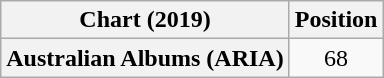<table class="wikitable plainrowheaders" style="text-align:center">
<tr>
<th scope="col">Chart (2019)</th>
<th scope="col">Position</th>
</tr>
<tr>
<th scope="row">Australian Albums (ARIA)</th>
<td>68</td>
</tr>
</table>
